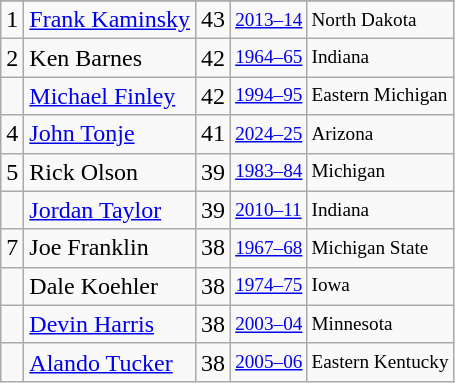<table class="wikitable">
<tr>
</tr>
<tr>
<td>1</td>
<td><a href='#'>Frank Kaminsky</a></td>
<td>43</td>
<td style="font-size:80%;"><a href='#'>2013–14</a></td>
<td style="font-size:80%;">North Dakota</td>
</tr>
<tr>
<td>2</td>
<td>Ken Barnes</td>
<td>42</td>
<td style="font-size:80%;"><a href='#'>1964–65</a></td>
<td style="font-size:80%;">Indiana</td>
</tr>
<tr>
<td></td>
<td><a href='#'>Michael Finley</a></td>
<td>42</td>
<td style="font-size:80%;"><a href='#'>1994–95</a></td>
<td style="font-size:80%;">Eastern Michigan</td>
</tr>
<tr>
<td>4</td>
<td><a href='#'>John Tonje</a></td>
<td>41</td>
<td style="font-size:80%;"><a href='#'>2024–25</a></td>
<td style="font-size:80%;">Arizona</td>
</tr>
<tr>
<td>5</td>
<td>Rick Olson</td>
<td>39</td>
<td style="font-size:80%;"><a href='#'>1983–84</a></td>
<td style="font-size:80%;">Michigan</td>
</tr>
<tr>
<td></td>
<td><a href='#'>Jordan Taylor</a></td>
<td>39</td>
<td style="font-size:80%;"><a href='#'>2010–11</a></td>
<td style="font-size:80%;">Indiana</td>
</tr>
<tr>
<td>7</td>
<td>Joe Franklin</td>
<td>38</td>
<td style="font-size:80%;"><a href='#'>1967–68</a></td>
<td style="font-size:80%;">Michigan State</td>
</tr>
<tr>
<td></td>
<td>Dale Koehler</td>
<td>38</td>
<td style="font-size:80%;"><a href='#'>1974–75</a></td>
<td style="font-size:80%;">Iowa</td>
</tr>
<tr>
<td></td>
<td><a href='#'>Devin Harris</a></td>
<td>38</td>
<td style="font-size:80%;"><a href='#'>2003–04</a></td>
<td style="font-size:80%;">Minnesota</td>
</tr>
<tr>
<td></td>
<td><a href='#'>Alando Tucker</a></td>
<td>38</td>
<td style="font-size:80%;"><a href='#'>2005–06</a></td>
<td style="font-size:80%;">Eastern Kentucky</td>
</tr>
</table>
